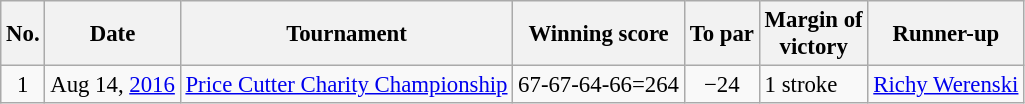<table class="wikitable" style="font-size:95%;">
<tr>
<th>No.</th>
<th>Date</th>
<th>Tournament</th>
<th>Winning score</th>
<th>To par</th>
<th>Margin of<br>victory</th>
<th>Runner-up</th>
</tr>
<tr>
<td align=center>1</td>
<td align=right>Aug 14, <a href='#'>2016</a></td>
<td><a href='#'>Price Cutter Charity Championship</a></td>
<td>67-67-64-66=264</td>
<td align=center>−24</td>
<td>1 stroke</td>
<td> <a href='#'>Richy Werenski</a></td>
</tr>
</table>
